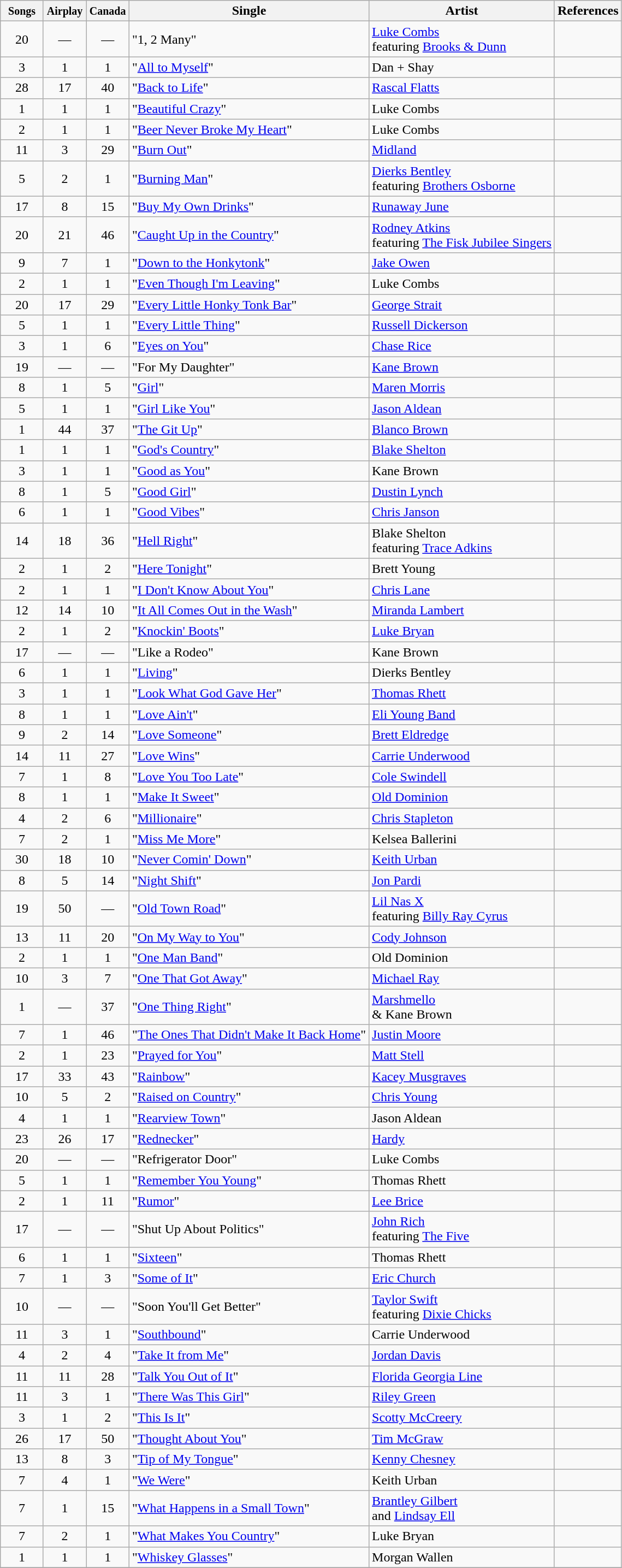<table class="wikitable sortable">
<tr>
<th width="45"><small>Songs</small></th>
<th width="45"><small>Airplay</small></th>
<th width="45"><small>Canada</small></th>
<th width=auto>Single</th>
<th width=auto>Artist</th>
<th width=auto>References</th>
</tr>
<tr>
<td align=center>20</td>
<td align=center>—</td>
<td align=center>—</td>
<td>"1, 2 Many"</td>
<td><a href='#'>Luke Combs</a> <br> featuring <a href='#'>Brooks & Dunn</a></td>
<td></td>
</tr>
<tr>
<td align=center>3</td>
<td align=center>1</td>
<td align=center>1</td>
<td>"<a href='#'>All to Myself</a>"</td>
<td>Dan + Shay</td>
<td></td>
</tr>
<tr>
<td align=center>28</td>
<td align=center>17</td>
<td align=center>40</td>
<td>"<a href='#'>Back to Life</a>"</td>
<td><a href='#'>Rascal Flatts</a></td>
<td></td>
</tr>
<tr>
<td align=center>1</td>
<td align=center>1</td>
<td align=center>1</td>
<td>"<a href='#'>Beautiful Crazy</a>"</td>
<td>Luke Combs</td>
<td></td>
</tr>
<tr>
<td align=center>2</td>
<td align=center>1</td>
<td align=center>1</td>
<td>"<a href='#'>Beer Never Broke My Heart</a>"</td>
<td>Luke Combs</td>
<td></td>
</tr>
<tr>
<td align=center>11</td>
<td align=center>3</td>
<td align=center>29</td>
<td>"<a href='#'>Burn Out</a>"</td>
<td><a href='#'>Midland</a></td>
<td></td>
</tr>
<tr>
<td align=center>5</td>
<td align=center>2</td>
<td align=center>1</td>
<td>"<a href='#'>Burning Man</a>"</td>
<td><a href='#'>Dierks Bentley</a> <br>featuring <a href='#'>Brothers Osborne</a></td>
<td></td>
</tr>
<tr>
<td align=center>17</td>
<td align=center>8</td>
<td align=center>15</td>
<td>"<a href='#'>Buy My Own Drinks</a>"</td>
<td><a href='#'>Runaway June</a></td>
<td></td>
</tr>
<tr>
<td align=center>20</td>
<td align=center>21</td>
<td align=center>46</td>
<td>"<a href='#'>Caught Up in the Country</a>"</td>
<td><a href='#'>Rodney Atkins</a> <br>featuring <a href='#'>The Fisk Jubilee Singers</a></td>
<td></td>
</tr>
<tr>
<td align=center>9</td>
<td align=center>7</td>
<td align=center>1</td>
<td>"<a href='#'>Down to the Honkytonk</a>"</td>
<td><a href='#'>Jake Owen</a></td>
<td></td>
</tr>
<tr>
<td align=center>2</td>
<td align=center>1</td>
<td align=center>1</td>
<td>"<a href='#'>Even Though I'm Leaving</a>"</td>
<td>Luke Combs</td>
<td></td>
</tr>
<tr>
<td align=center>20</td>
<td align=center>17</td>
<td align=center>29</td>
<td>"<a href='#'>Every Little Honky Tonk Bar</a>"</td>
<td><a href='#'>George Strait</a></td>
<td></td>
</tr>
<tr>
<td align=center>5</td>
<td align=center>1</td>
<td align=center>1</td>
<td>"<a href='#'>Every Little Thing</a>"</td>
<td><a href='#'>Russell Dickerson</a></td>
<td></td>
</tr>
<tr>
<td align=center>3</td>
<td align=center>1</td>
<td align=center>6</td>
<td>"<a href='#'>Eyes on You</a>"</td>
<td><a href='#'>Chase Rice</a></td>
<td></td>
</tr>
<tr>
<td align=center>19</td>
<td align=center>—</td>
<td align=center>—</td>
<td>"For My Daughter"</td>
<td><a href='#'>Kane Brown</a></td>
<td></td>
</tr>
<tr>
<td align=center>8</td>
<td align=center>1</td>
<td align=center>5</td>
<td>"<a href='#'>Girl</a>"</td>
<td><a href='#'>Maren Morris</a></td>
<td></td>
</tr>
<tr>
<td align=center>5</td>
<td align=center>1</td>
<td align=center>1</td>
<td>"<a href='#'>Girl Like You</a>"</td>
<td><a href='#'>Jason Aldean</a></td>
<td></td>
</tr>
<tr>
<td align=center>1</td>
<td align=center>44</td>
<td align=center>37</td>
<td>"<a href='#'>The Git Up</a>"</td>
<td><a href='#'>Blanco Brown</a></td>
<td></td>
</tr>
<tr>
<td align=center>1</td>
<td align=center>1</td>
<td align=center>1</td>
<td>"<a href='#'>God's Country</a>"</td>
<td><a href='#'>Blake Shelton</a></td>
<td></td>
</tr>
<tr>
<td align=center>3</td>
<td align=center>1</td>
<td align=center>1</td>
<td>"<a href='#'>Good as You</a>"</td>
<td>Kane Brown</td>
<td></td>
</tr>
<tr>
<td align=center>8</td>
<td align=center>1</td>
<td align=center>5</td>
<td>"<a href='#'>Good Girl</a>"</td>
<td><a href='#'>Dustin Lynch</a></td>
<td></td>
</tr>
<tr>
<td align=center>6</td>
<td align=center>1</td>
<td align=center>1</td>
<td>"<a href='#'>Good Vibes</a>"</td>
<td><a href='#'>Chris Janson</a></td>
<td></td>
</tr>
<tr>
<td align=center>14</td>
<td align=center>18</td>
<td align=center>36</td>
<td>"<a href='#'>Hell Right</a>"</td>
<td>Blake Shelton <br> featuring <a href='#'>Trace Adkins</a></td>
<td></td>
</tr>
<tr>
<td align=center>2</td>
<td align=center>1</td>
<td align=center>2</td>
<td>"<a href='#'>Here Tonight</a>"</td>
<td>Brett Young</td>
<td></td>
</tr>
<tr>
<td align=center>2</td>
<td align=center>1</td>
<td align=center>1</td>
<td>"<a href='#'>I Don't Know About You</a>"</td>
<td><a href='#'>Chris Lane</a></td>
<td></td>
</tr>
<tr>
<td align=center>12</td>
<td align=center>14</td>
<td align=center>10</td>
<td>"<a href='#'>It All Comes Out in the Wash</a>"</td>
<td><a href='#'>Miranda Lambert</a></td>
<td></td>
</tr>
<tr>
<td align=center>2</td>
<td align=center>1</td>
<td align=center>2</td>
<td>"<a href='#'>Knockin' Boots</a>"</td>
<td><a href='#'>Luke Bryan</a></td>
<td></td>
</tr>
<tr>
<td align=center>17</td>
<td align=center>—</td>
<td align=center>—</td>
<td>"Like a Rodeo"</td>
<td>Kane Brown</td>
<td></td>
</tr>
<tr>
<td align=center>6</td>
<td align=center>1</td>
<td align=center>1</td>
<td>"<a href='#'>Living</a>"</td>
<td>Dierks Bentley</td>
<td></td>
</tr>
<tr>
<td align=center>3</td>
<td align=center>1</td>
<td align=center>1</td>
<td>"<a href='#'>Look What God Gave Her</a>"</td>
<td><a href='#'>Thomas Rhett</a></td>
<td></td>
</tr>
<tr>
<td align=center>8</td>
<td align=center>1</td>
<td align=center>1</td>
<td>"<a href='#'>Love Ain't</a>"</td>
<td><a href='#'>Eli Young Band</a></td>
<td></td>
</tr>
<tr>
<td align=center>9</td>
<td align=center>2</td>
<td align=center>14</td>
<td>"<a href='#'>Love Someone</a>"</td>
<td><a href='#'>Brett Eldredge</a></td>
<td></td>
</tr>
<tr>
<td align=center>14</td>
<td align=center>11</td>
<td align=center>27</td>
<td>"<a href='#'>Love Wins</a>"</td>
<td><a href='#'>Carrie Underwood</a></td>
<td></td>
</tr>
<tr>
<td align=center>7</td>
<td align=center>1</td>
<td align=center>8</td>
<td>"<a href='#'>Love You Too Late</a>"</td>
<td><a href='#'>Cole Swindell</a></td>
<td></td>
</tr>
<tr>
<td align=center>8</td>
<td align=center>1</td>
<td align=center>1</td>
<td>"<a href='#'>Make It Sweet</a>"</td>
<td><a href='#'>Old Dominion</a></td>
<td></td>
</tr>
<tr>
<td align=center>4</td>
<td align=center>2</td>
<td align=center>6</td>
<td>"<a href='#'>Millionaire</a>"</td>
<td><a href='#'>Chris Stapleton</a></td>
<td></td>
</tr>
<tr>
<td align=center>7</td>
<td align=center>2</td>
<td align=center>1</td>
<td>"<a href='#'>Miss Me More</a>"</td>
<td>Kelsea Ballerini</td>
<td></td>
</tr>
<tr>
<td align=center>30</td>
<td align=center>18</td>
<td align=center>10</td>
<td>"<a href='#'>Never Comin' Down</a>"</td>
<td><a href='#'>Keith Urban</a></td>
<td></td>
</tr>
<tr>
<td align=center>8</td>
<td align=center>5</td>
<td align=center>14</td>
<td>"<a href='#'>Night Shift</a>"</td>
<td><a href='#'>Jon Pardi</a></td>
<td></td>
</tr>
<tr>
<td align=center>19</td>
<td align=center>50</td>
<td align=center>—</td>
<td>"<a href='#'>Old Town Road</a>"</td>
<td><a href='#'>Lil Nas X</a> <br> featuring <a href='#'>Billy Ray Cyrus</a></td>
<td></td>
</tr>
<tr>
<td align=center>13</td>
<td align=center>11</td>
<td align=center>20</td>
<td>"<a href='#'>On My Way to You</a>"</td>
<td><a href='#'>Cody Johnson</a></td>
<td></td>
</tr>
<tr>
<td align=center>2</td>
<td align=center>1</td>
<td align=center>1</td>
<td>"<a href='#'>One Man Band</a>"</td>
<td>Old Dominion</td>
<td></td>
</tr>
<tr>
<td align=center>10</td>
<td align=center>3</td>
<td align=center>7</td>
<td>"<a href='#'>One That Got Away</a>"</td>
<td><a href='#'>Michael Ray</a></td>
<td></td>
</tr>
<tr>
<td align=center>1</td>
<td align=center>—</td>
<td align=center>37</td>
<td>"<a href='#'>One Thing Right</a>"</td>
<td><a href='#'>Marshmello</a> <br> & Kane Brown</td>
<td></td>
</tr>
<tr>
<td align=center>7</td>
<td align=center>1</td>
<td align=center>46</td>
<td>"<a href='#'>The Ones That Didn't Make It Back Home</a>"</td>
<td><a href='#'>Justin Moore</a></td>
<td></td>
</tr>
<tr>
<td align=center>2</td>
<td align=center>1</td>
<td align=center>23</td>
<td>"<a href='#'>Prayed for You</a>"</td>
<td><a href='#'>Matt Stell</a></td>
<td></td>
</tr>
<tr>
<td align=center>17</td>
<td align=center>33</td>
<td align=center>43</td>
<td>"<a href='#'>Rainbow</a>"</td>
<td><a href='#'>Kacey Musgraves</a></td>
<td></td>
</tr>
<tr>
<td align=center>10</td>
<td align=center>5</td>
<td align=center>2</td>
<td>"<a href='#'>Raised on Country</a>"</td>
<td><a href='#'>Chris Young</a></td>
<td></td>
</tr>
<tr>
<td align=center>4</td>
<td align=center>1</td>
<td align=center>1</td>
<td>"<a href='#'>Rearview Town</a>"</td>
<td>Jason Aldean</td>
<td></td>
</tr>
<tr>
<td align=center>23</td>
<td align=center>26</td>
<td align=center>17</td>
<td>"<a href='#'>Rednecker</a>"</td>
<td><a href='#'>Hardy</a></td>
<td></td>
</tr>
<tr>
<td align=center>20</td>
<td align=center>—</td>
<td align=center>—</td>
<td>"Refrigerator Door"</td>
<td>Luke Combs</td>
<td></td>
</tr>
<tr>
<td align=center>5</td>
<td align=center>1</td>
<td align=center>1</td>
<td>"<a href='#'>Remember You Young</a>"</td>
<td>Thomas Rhett</td>
<td></td>
</tr>
<tr>
<td align=center>2</td>
<td align=center>1</td>
<td align=center>11</td>
<td>"<a href='#'>Rumor</a>"</td>
<td><a href='#'>Lee Brice</a></td>
<td></td>
</tr>
<tr>
<td align=center>17</td>
<td align=center>—</td>
<td align=center>—</td>
<td>"Shut Up About Politics"</td>
<td><a href='#'>John Rich</a> <br> featuring <a href='#'>The Five</a></td>
<td></td>
</tr>
<tr>
<td align=center>6</td>
<td align=center>1</td>
<td align=center>1</td>
<td>"<a href='#'>Sixteen</a>"</td>
<td>Thomas Rhett</td>
<td></td>
</tr>
<tr>
<td align=center>7</td>
<td align=center>1</td>
<td align=center>3</td>
<td>"<a href='#'>Some of It</a>"</td>
<td><a href='#'>Eric Church</a></td>
<td></td>
</tr>
<tr>
<td align=center>10</td>
<td align=center>—</td>
<td align=center>—</td>
<td>"Soon You'll Get Better"</td>
<td><a href='#'>Taylor Swift</a> <br> featuring <a href='#'>Dixie Chicks</a></td>
<td></td>
</tr>
<tr>
<td align=center>11</td>
<td align=center>3</td>
<td align=center>1</td>
<td>"<a href='#'>Southbound</a>"</td>
<td>Carrie Underwood</td>
<td></td>
</tr>
<tr>
<td align=center>4</td>
<td align=center>2</td>
<td align=center>4</td>
<td>"<a href='#'>Take It from Me</a>"</td>
<td><a href='#'>Jordan Davis</a></td>
<td></td>
</tr>
<tr>
<td align=center>11</td>
<td align=center>11</td>
<td align=center>28</td>
<td>"<a href='#'>Talk You Out of It</a>"</td>
<td><a href='#'>Florida Georgia Line</a></td>
<td></td>
</tr>
<tr>
<td align=center>11</td>
<td align=center>3</td>
<td align=center>1</td>
<td>"<a href='#'>There Was This Girl</a>"</td>
<td><a href='#'>Riley Green</a></td>
<td></td>
</tr>
<tr>
<td align=center>3</td>
<td align=center>1</td>
<td align=center>2</td>
<td>"<a href='#'>This Is It</a>"</td>
<td><a href='#'>Scotty McCreery</a></td>
<td></td>
</tr>
<tr>
<td align=center>26</td>
<td align=center>17</td>
<td align=center>50</td>
<td>"<a href='#'>Thought About You</a>"</td>
<td><a href='#'>Tim McGraw</a></td>
<td></td>
</tr>
<tr>
<td align=center>13</td>
<td align=center>8</td>
<td align=center>3</td>
<td>"<a href='#'>Tip of My Tongue</a>"</td>
<td><a href='#'>Kenny Chesney</a></td>
<td></td>
</tr>
<tr>
<td align=center>7</td>
<td align=center>4</td>
<td align=center>1</td>
<td>"<a href='#'>We Were</a>"</td>
<td>Keith Urban</td>
<td></td>
</tr>
<tr>
<td align=center>7</td>
<td align=center>1</td>
<td align=center>15</td>
<td>"<a href='#'>What Happens in a Small Town</a>"</td>
<td><a href='#'>Brantley Gilbert</a> <br> and <a href='#'>Lindsay Ell</a></td>
<td></td>
</tr>
<tr>
<td align=center>7</td>
<td align=center>2</td>
<td align=center>1</td>
<td>"<a href='#'>What Makes You Country</a>"</td>
<td>Luke Bryan</td>
<td></td>
</tr>
<tr>
<td align=center>1</td>
<td align=center>1</td>
<td align=center>1</td>
<td>"<a href='#'>Whiskey Glasses</a>"</td>
<td>Morgan Wallen</td>
<td></td>
</tr>
<tr>
</tr>
</table>
